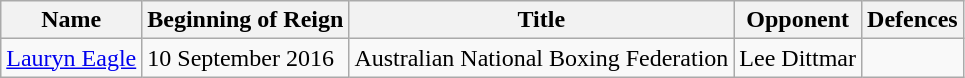<table class="wikitable">
<tr>
<th>Name</th>
<th>Beginning of Reign</th>
<th>Title</th>
<th>Opponent</th>
<th>Defences</th>
</tr>
<tr>
<td><a href='#'>Lauryn Eagle</a></td>
<td>10 September 2016</td>
<td>Australian National Boxing Federation</td>
<td>Lee Dittmar</td>
</tr>
</table>
